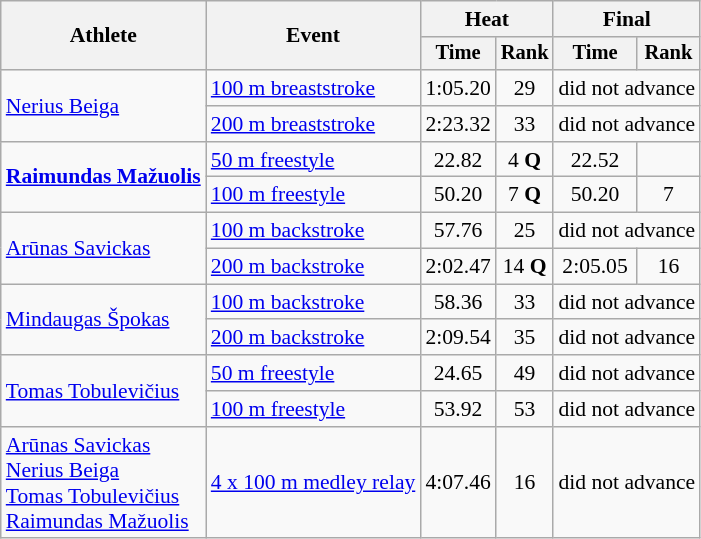<table class=wikitable style="font-size:90%">
<tr>
<th rowspan="2">Athlete</th>
<th rowspan="2">Event</th>
<th colspan="2">Heat</th>
<th colspan="2">Final</th>
</tr>
<tr style="font-size:95%">
<th>Time</th>
<th>Rank</th>
<th>Time</th>
<th>Rank</th>
</tr>
<tr align=center>
<td align=left rowspan=2><a href='#'>Nerius Beiga</a></td>
<td align=left><a href='#'>100 m breaststroke</a></td>
<td>1:05.20</td>
<td>29</td>
<td colspan=2>did not advance</td>
</tr>
<tr align=center>
<td align=left><a href='#'>200 m breaststroke</a></td>
<td>2:23.32</td>
<td>33</td>
<td colspan=2>did not advance</td>
</tr>
<tr align=center>
<td align=left rowspan=2><strong><a href='#'>Raimundas Mažuolis</a></strong></td>
<td align=left><a href='#'>50 m freestyle</a></td>
<td>22.82</td>
<td>4 <strong>Q</strong></td>
<td>22.52</td>
<td></td>
</tr>
<tr align=center>
<td align=left><a href='#'>100 m freestyle</a></td>
<td>50.20</td>
<td>7 <strong>Q</strong></td>
<td>50.20</td>
<td>7</td>
</tr>
<tr align=center>
<td align=left rowspan=2><a href='#'>Arūnas Savickas</a></td>
<td align=left><a href='#'>100 m backstroke</a></td>
<td>57.76</td>
<td>25</td>
<td colspan=2>did not advance</td>
</tr>
<tr align=center>
<td align=left><a href='#'>200 m backstroke</a></td>
<td>2:02.47</td>
<td>14 <strong>Q</strong></td>
<td>2:05.05</td>
<td>16</td>
</tr>
<tr align=center>
<td align=left rowspan=2><a href='#'>Mindaugas Špokas</a></td>
<td align=left><a href='#'>100 m backstroke</a></td>
<td>58.36</td>
<td>33</td>
<td colspan=2>did not advance</td>
</tr>
<tr align=center>
<td align=left><a href='#'>200 m backstroke</a></td>
<td>2:09.54</td>
<td>35</td>
<td colspan=2>did not advance</td>
</tr>
<tr align=center>
<td align=left rowspan=2><a href='#'>Tomas Tobulevičius</a></td>
<td align=left><a href='#'>50 m freestyle</a></td>
<td>24.65</td>
<td>49</td>
<td colspan=2>did not advance</td>
</tr>
<tr align=center>
<td align=left><a href='#'>100 m freestyle</a></td>
<td>53.92</td>
<td>53</td>
<td colspan=2>did not advance</td>
</tr>
<tr align=center>
<td align=left><a href='#'>Arūnas Savickas</a><br><a href='#'>Nerius Beiga</a><br><a href='#'>Tomas Tobulevičius</a><br><a href='#'>Raimundas Mažuolis</a></td>
<td align=left><a href='#'>4 x 100 m medley relay</a></td>
<td>4:07.46</td>
<td>16</td>
<td colspan=2>did not advance</td>
</tr>
</table>
